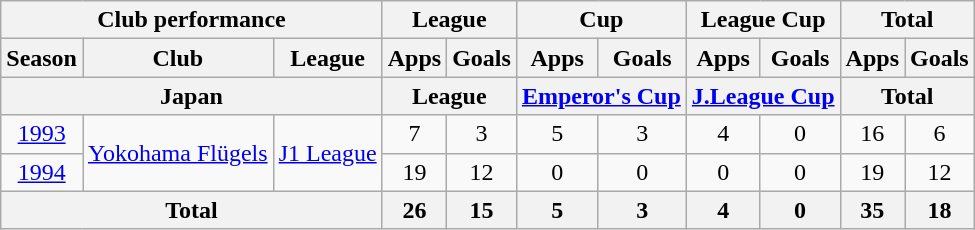<table class="wikitable" style="text-align:center;">
<tr>
<th colspan=3>Club performance</th>
<th colspan=2>League</th>
<th colspan=2>Cup</th>
<th colspan=2>League Cup</th>
<th colspan=2>Total</th>
</tr>
<tr>
<th>Season</th>
<th>Club</th>
<th>League</th>
<th>Apps</th>
<th>Goals</th>
<th>Apps</th>
<th>Goals</th>
<th>Apps</th>
<th>Goals</th>
<th>Apps</th>
<th>Goals</th>
</tr>
<tr>
<th colspan=3>Japan</th>
<th colspan=2>League</th>
<th colspan=2><a href='#'>Emperor's Cup</a></th>
<th colspan=2><a href='#'>J.League Cup</a></th>
<th colspan=2>Total</th>
</tr>
<tr>
<td><a href='#'>1993</a></td>
<td rowspan="2"><a href='#'>Yokohama Flügels</a></td>
<td rowspan="2"><a href='#'>J1 League</a></td>
<td>7</td>
<td>3</td>
<td>5</td>
<td>3</td>
<td>4</td>
<td>0</td>
<td>16</td>
<td>6</td>
</tr>
<tr>
<td><a href='#'>1994</a></td>
<td>19</td>
<td>12</td>
<td>0</td>
<td>0</td>
<td>0</td>
<td>0</td>
<td>19</td>
<td>12</td>
</tr>
<tr>
<th colspan=3>Total</th>
<th>26</th>
<th>15</th>
<th>5</th>
<th>3</th>
<th>4</th>
<th>0</th>
<th>35</th>
<th>18</th>
</tr>
</table>
